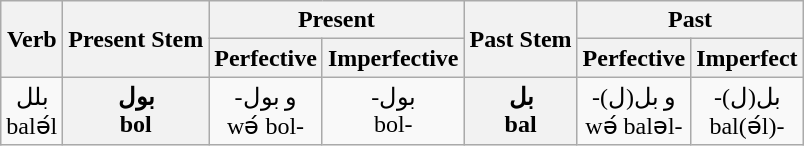<table class="wikitable" style="text-align: center">
<tr>
<th rowspan="2">Verb</th>
<th rowspan="2">Present Stem</th>
<th colspan="2">Present</th>
<th rowspan="2">Past Stem</th>
<th colspan="2">Past</th>
</tr>
<tr>
<th>Perfective</th>
<th>Imperfective</th>
<th>Perfective</th>
<th>Imperfect</th>
</tr>
<tr>
<td>بلل <br> balә́l</td>
<th>بول<br>bol</th>
<td>-و بول<br> wә́ bol-</td>
<td>-بول<br> bol-</td>
<th>بل<br>bal</th>
<td>-(و بل(ل <br>wә́ baləl-</td>
<td>-(بل(ل <br>bal(ә́l)-</td>
</tr>
</table>
